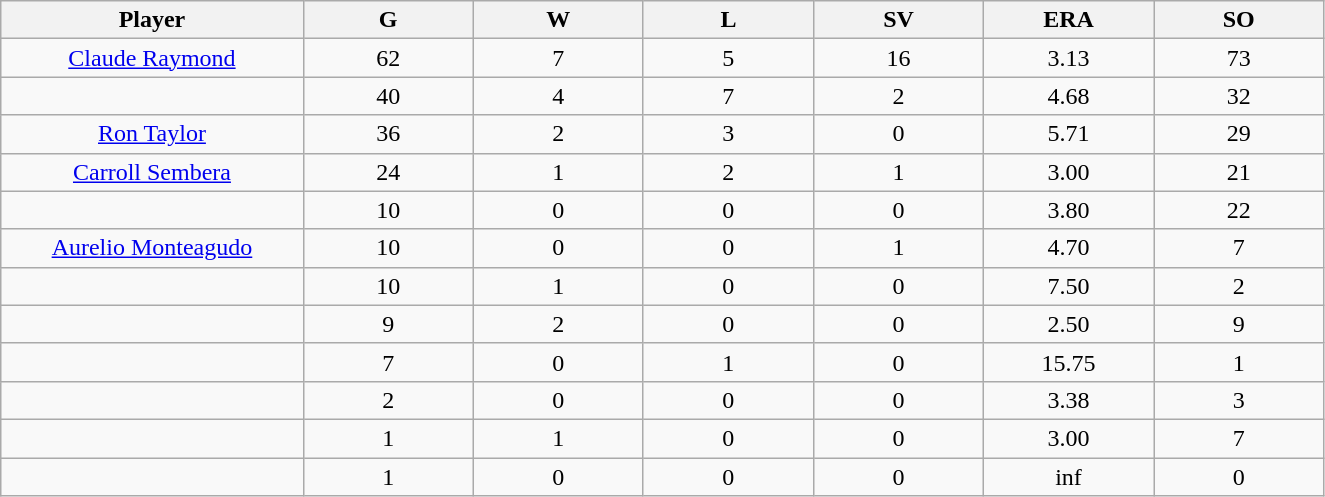<table class="wikitable sortable">
<tr>
<th bgcolor="#DDDDFF" width="16%">Player</th>
<th bgcolor="#DDDDFF" width="9%">G</th>
<th bgcolor="#DDDDFF" width="9%">W</th>
<th bgcolor="#DDDDFF" width="9%">L</th>
<th bgcolor="#DDDDFF" width="9%">SV</th>
<th bgcolor="#DDDDFF" width="9%">ERA</th>
<th bgcolor="#DDDDFF" width="9%">SO</th>
</tr>
<tr align="center">
<td><a href='#'>Claude Raymond</a></td>
<td>62</td>
<td>7</td>
<td>5</td>
<td>16</td>
<td>3.13</td>
<td>73</td>
</tr>
<tr align="center">
<td></td>
<td>40</td>
<td>4</td>
<td>7</td>
<td>2</td>
<td>4.68</td>
<td>32</td>
</tr>
<tr align="center">
<td><a href='#'>Ron Taylor</a></td>
<td>36</td>
<td>2</td>
<td>3</td>
<td>0</td>
<td>5.71</td>
<td>29</td>
</tr>
<tr align="center">
<td><a href='#'>Carroll Sembera</a></td>
<td>24</td>
<td>1</td>
<td>2</td>
<td>1</td>
<td>3.00</td>
<td>21</td>
</tr>
<tr align="center">
<td></td>
<td>10</td>
<td>0</td>
<td>0</td>
<td>0</td>
<td>3.80</td>
<td>22</td>
</tr>
<tr align="center">
<td><a href='#'>Aurelio Monteagudo</a></td>
<td>10</td>
<td>0</td>
<td>0</td>
<td>1</td>
<td>4.70</td>
<td>7</td>
</tr>
<tr align="center">
<td></td>
<td>10</td>
<td>1</td>
<td>0</td>
<td>0</td>
<td>7.50</td>
<td>2</td>
</tr>
<tr align="center">
<td></td>
<td>9</td>
<td>2</td>
<td>0</td>
<td>0</td>
<td>2.50</td>
<td>9</td>
</tr>
<tr align="center">
<td></td>
<td>7</td>
<td>0</td>
<td>1</td>
<td>0</td>
<td>15.75</td>
<td>1</td>
</tr>
<tr align="center">
<td></td>
<td>2</td>
<td>0</td>
<td>0</td>
<td>0</td>
<td>3.38</td>
<td>3</td>
</tr>
<tr align="center">
<td></td>
<td>1</td>
<td>1</td>
<td>0</td>
<td>0</td>
<td>3.00</td>
<td>7</td>
</tr>
<tr align="center">
<td></td>
<td>1</td>
<td>0</td>
<td>0</td>
<td>0</td>
<td>inf</td>
<td>0</td>
</tr>
</table>
